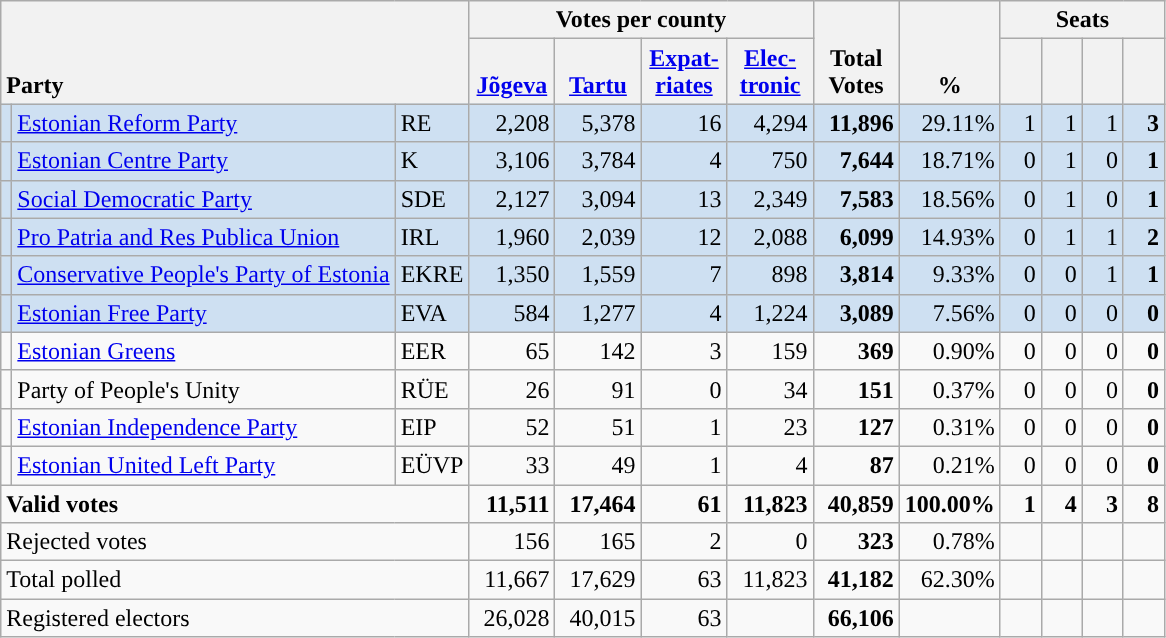<table class="wikitable" border="1" style="text-align:right;">
<tr>
<th style="text-align:left;" valign=bottom rowspan=2 colspan=3>Party</th>
<th colspan=4>Votes per county</th>
<th align=center valign=bottom rowspan=2 width="50">Total Votes</th>
<th align=center valign=bottom rowspan=2 width="50">%</th>
<th colspan=4>Seats</th>
</tr>
<tr>
<th align=center valign=bottom width="50"><a href='#'>Jõgeva</a></th>
<th align=center valign=bottom width="50"><a href='#'>Tartu</a></th>
<th align=center valign=bottom width="50"><a href='#'>Expat- riates</a></th>
<th align=center valign=bottom width="50"><a href='#'>Elec- tronic</a></th>
<th align=center valign=bottom width="20"><small></small></th>
<th align=center valign=bottom width="20"><small></small></th>
<th align=center valign=bottom width="20"><small></small></th>
<th align=center valign=bottom width="20"><small></small></th>
</tr>
<tr style="background:#CEE0F2;">
<td style="background:"></td>
<td align=left><a href='#'>Estonian Reform Party</a></td>
<td align=left>RE</td>
<td>2,208</td>
<td>5,378</td>
<td>16</td>
<td>4,294</td>
<td><strong>11,896</strong></td>
<td>29.11%</td>
<td>1</td>
<td>1</td>
<td>1</td>
<td><strong>3</strong></td>
</tr>
<tr style="background:#CEE0F2;">
<td style="background:"></td>
<td align=left><a href='#'>Estonian Centre Party</a></td>
<td align=left>K</td>
<td>3,106</td>
<td>3,784</td>
<td>4</td>
<td>750</td>
<td><strong>7,644</strong></td>
<td>18.71%</td>
<td>0</td>
<td>1</td>
<td>0</td>
<td><strong>1</strong></td>
</tr>
<tr style="background:#CEE0F2;">
<td style="background:"></td>
<td align=left><a href='#'>Social Democratic Party</a></td>
<td align=left>SDE</td>
<td>2,127</td>
<td>3,094</td>
<td>13</td>
<td>2,349</td>
<td><strong>7,583</strong></td>
<td>18.56%</td>
<td>0</td>
<td>1</td>
<td>0</td>
<td><strong>1</strong></td>
</tr>
<tr style="background:#CEE0F2;">
<td style="background:"></td>
<td align=left><a href='#'>Pro Patria and Res Publica Union</a></td>
<td align=left>IRL</td>
<td>1,960</td>
<td>2,039</td>
<td>12</td>
<td>2,088</td>
<td><strong>6,099</strong></td>
<td>14.93%</td>
<td>0</td>
<td>1</td>
<td>1</td>
<td><strong>2</strong></td>
</tr>
<tr style="background:#CEE0F2;">
<td style="background:"></td>
<td align=left><a href='#'>Conservative People's Party of Estonia</a></td>
<td align=left>EKRE</td>
<td>1,350</td>
<td>1,559</td>
<td>7</td>
<td>898</td>
<td><strong>3,814</strong></td>
<td>9.33%</td>
<td>0</td>
<td>0</td>
<td>1</td>
<td><strong>1</strong></td>
</tr>
<tr style="background:#CEE0F2;">
<td style="background:"></td>
<td align=left><a href='#'>Estonian Free Party</a></td>
<td align=left>EVA</td>
<td>584</td>
<td>1,277</td>
<td>4</td>
<td>1,224</td>
<td><strong>3,089</strong></td>
<td>7.56%</td>
<td>0</td>
<td>0</td>
<td>0</td>
<td><strong>0</strong></td>
</tr>
<tr>
<td style="background:"></td>
<td align=left><a href='#'>Estonian Greens</a></td>
<td align=left>EER</td>
<td>65</td>
<td>142</td>
<td>3</td>
<td>159</td>
<td><strong>369</strong></td>
<td>0.90%</td>
<td>0</td>
<td>0</td>
<td>0</td>
<td><strong>0</strong></td>
</tr>
<tr>
<td></td>
<td align=left>Party of People's Unity</td>
<td align=left>RÜE</td>
<td>26</td>
<td>91</td>
<td>0</td>
<td>34</td>
<td><strong>151</strong></td>
<td>0.37%</td>
<td>0</td>
<td>0</td>
<td>0</td>
<td><strong>0</strong></td>
</tr>
<tr>
<td style="background:"></td>
<td align=left><a href='#'>Estonian Independence Party</a></td>
<td align=left>EIP</td>
<td>52</td>
<td>51</td>
<td>1</td>
<td>23</td>
<td><strong>127</strong></td>
<td>0.31%</td>
<td>0</td>
<td>0</td>
<td>0</td>
<td><strong>0</strong></td>
</tr>
<tr>
<td style="background:"></td>
<td align=left><a href='#'>Estonian United Left Party</a></td>
<td align=left>EÜVP</td>
<td>33</td>
<td>49</td>
<td>1</td>
<td>4</td>
<td><strong>87</strong></td>
<td>0.21%</td>
<td>0</td>
<td>0</td>
<td>0</td>
<td><strong>0</strong></td>
</tr>
<tr style="font-weight:bold">
<td align=left colspan=3>Valid votes</td>
<td>11,511</td>
<td>17,464</td>
<td>61</td>
<td>11,823</td>
<td>40,859</td>
<td>100.00%</td>
<td>1</td>
<td>4</td>
<td>3</td>
<td>8</td>
</tr>
<tr>
<td align=left colspan=3>Rejected votes</td>
<td>156</td>
<td>165</td>
<td>2</td>
<td>0</td>
<td><strong>323</strong></td>
<td>0.78%</td>
<td></td>
<td></td>
<td></td>
<td></td>
</tr>
<tr>
<td align=left colspan=3>Total polled</td>
<td>11,667</td>
<td>17,629</td>
<td>63</td>
<td>11,823</td>
<td><strong>41,182</strong></td>
<td>62.30%</td>
<td></td>
<td></td>
<td></td>
<td></td>
</tr>
<tr>
<td align=left colspan=3>Registered electors</td>
<td>26,028</td>
<td>40,015</td>
<td>63</td>
<td></td>
<td><strong>66,106</strong></td>
<td></td>
<td></td>
<td></td>
<td></td>
<td></td>
</tr>
</table>
